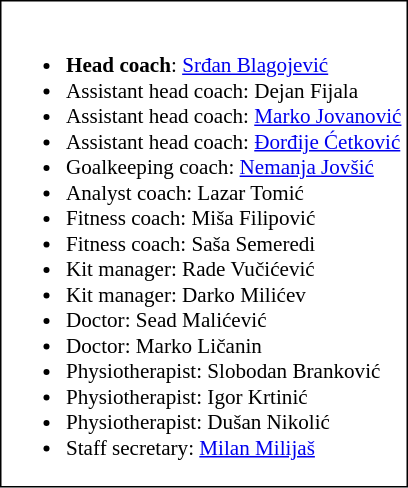<table class="toccolours" style="border: #000000 solid 1px; background: #FFFFFF; font-size: 88%">
<tr>
<td><br><ul><li><strong>Head coach</strong>:  <a href='#'>Srđan Blagojević</a></li><li>Assistant head coach:  Dejan Fijala</li><li>Assistant head coach:  <a href='#'>Marko Jovanović</a></li><li>Assistant head coach:  <a href='#'>Đorđije Ćetković</a></li><li>Goalkeeping coach:  <a href='#'>Nemanja Jovšić</a></li><li>Analyst coach:  Lazar Tomić</li><li>Fitness coach:  Miša Filipović</li><li>Fitness coach:  Saša Semeredi</li><li>Kit manager:  Rade Vučićević</li><li>Kit manager:  Darko Milićev</li><li>Doctor:  Sead Malićević</li><li>Doctor:  Marko Ličanin</li><li>Physiotherapist:  Slobodan Branković</li><li>Physiotherapist:  Igor Krtinić</li><li>Physiotherapist:  Dušan Nikolić</li><li>Staff secretary:  <a href='#'>Milan Milijaš</a></li></ul></td>
</tr>
</table>
